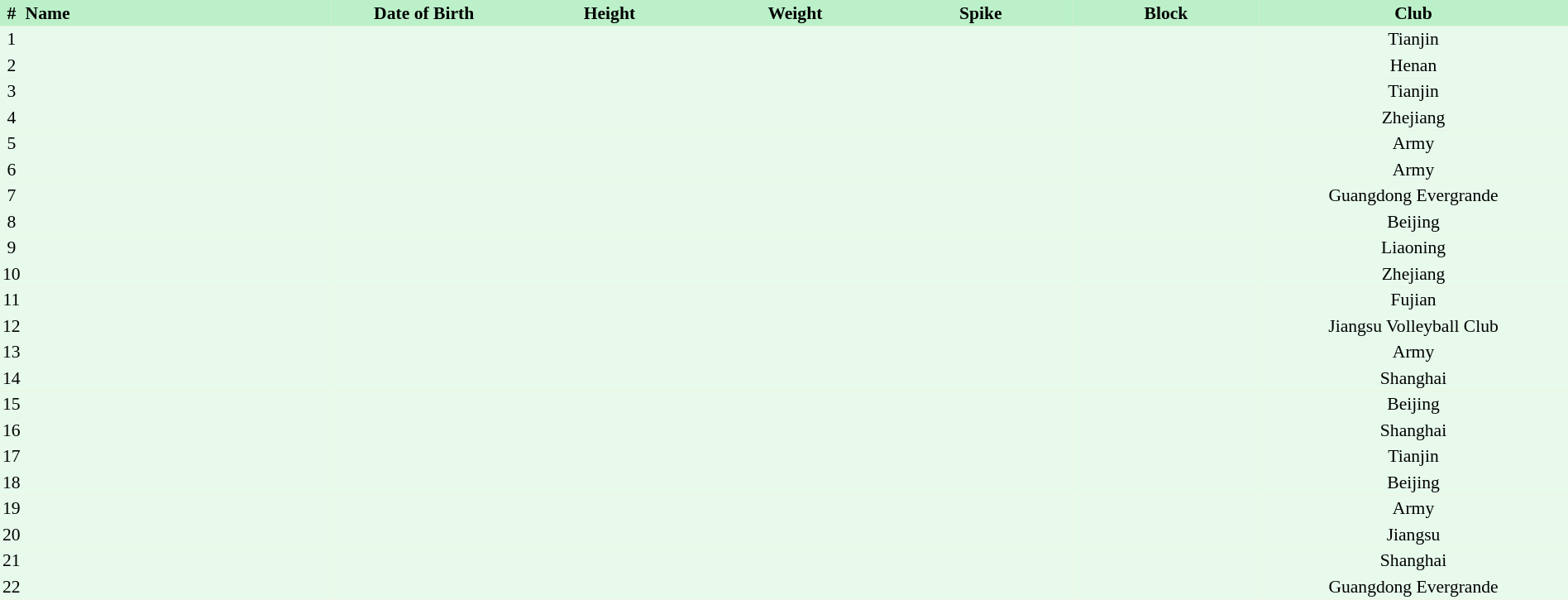<table border=0 cellpadding=2 cellspacing=0  |- bgcolor=#FFECCE style="text-align:center; font-size:90%; width:100%">
<tr bgcolor=#BBF0C9>
<th>#</th>
<th align=left width=20%>Name</th>
<th width=12%>Date of Birth</th>
<th width=12%>Height</th>
<th width=12%>Weight</th>
<th width=12%>Spike</th>
<th width=12%>Block</th>
<th width=20%>Club</th>
</tr>
<tr bgcolor=#E7FAEC>
<td>1</td>
<td align=left></td>
<td align=right></td>
<td></td>
<td></td>
<td></td>
<td></td>
<td>Tianjin</td>
</tr>
<tr bgcolor=#E7FAEC>
<td>2</td>
<td align=left></td>
<td align=right></td>
<td></td>
<td></td>
<td></td>
<td></td>
<td>Henan</td>
</tr>
<tr bgcolor=#E7FAEC>
<td>3</td>
<td align=left></td>
<td align=right></td>
<td></td>
<td></td>
<td></td>
<td></td>
<td>Tianjin</td>
</tr>
<tr bgcolor=#E7FAEC>
<td>4</td>
<td align=left></td>
<td align=right></td>
<td></td>
<td></td>
<td></td>
<td></td>
<td>Zhejiang</td>
</tr>
<tr bgcolor=#E7FAEC>
<td>5</td>
<td align=left></td>
<td align=right></td>
<td></td>
<td></td>
<td></td>
<td></td>
<td>Army</td>
</tr>
<tr bgcolor=#E7FAEC>
<td>6</td>
<td align=left></td>
<td align=right></td>
<td></td>
<td></td>
<td></td>
<td></td>
<td>Army</td>
</tr>
<tr bgcolor=#E7FAEC>
<td>7</td>
<td align=left></td>
<td align=right></td>
<td></td>
<td></td>
<td></td>
<td></td>
<td>Guangdong Evergrande</td>
</tr>
<tr bgcolor=#E7FAEC>
<td>8</td>
<td align=left></td>
<td align=right></td>
<td></td>
<td></td>
<td></td>
<td></td>
<td>Beijing</td>
</tr>
<tr bgcolor=#E7FAEC>
<td>9</td>
<td align=left></td>
<td align=right></td>
<td></td>
<td></td>
<td></td>
<td></td>
<td>Liaoning</td>
</tr>
<tr bgcolor=#E7FAEC>
<td>10</td>
<td align=left></td>
<td align=right></td>
<td></td>
<td></td>
<td></td>
<td></td>
<td>Zhejiang</td>
</tr>
<tr bgcolor=#E7FAEC>
<td>11</td>
<td align=left></td>
<td align=right></td>
<td></td>
<td></td>
<td></td>
<td></td>
<td>Fujian</td>
</tr>
<tr bgcolor=#E7FAEC>
<td>12</td>
<td align=left></td>
<td align=right></td>
<td></td>
<td></td>
<td></td>
<td></td>
<td>Jiangsu Volleyball Club</td>
</tr>
<tr bgcolor=#E7FAEC>
<td>13</td>
<td align=left></td>
<td align=right></td>
<td></td>
<td></td>
<td></td>
<td></td>
<td>Army</td>
</tr>
<tr bgcolor=#E7FAEC>
<td>14</td>
<td align=left></td>
<td align=right></td>
<td></td>
<td></td>
<td></td>
<td></td>
<td>Shanghai</td>
</tr>
<tr bgcolor=#E7FAEC>
<td>15</td>
<td align=left></td>
<td align=right></td>
<td></td>
<td></td>
<td></td>
<td></td>
<td>Beijing</td>
</tr>
<tr bgcolor=#E7FAEC>
<td>16</td>
<td align=left></td>
<td align=right></td>
<td></td>
<td></td>
<td></td>
<td></td>
<td>Shanghai</td>
</tr>
<tr bgcolor=#E7FAEC>
<td>17</td>
<td align=left></td>
<td align=right></td>
<td></td>
<td></td>
<td></td>
<td></td>
<td>Tianjin</td>
</tr>
<tr bgcolor=#E7FAEC>
<td>18</td>
<td align=left></td>
<td align=right></td>
<td></td>
<td></td>
<td></td>
<td></td>
<td>Beijing</td>
</tr>
<tr bgcolor=#E7FAEC>
<td>19</td>
<td align=left></td>
<td align=right></td>
<td></td>
<td></td>
<td></td>
<td></td>
<td>Army</td>
</tr>
<tr bgcolor=#E7FAEC>
<td>20</td>
<td align=left></td>
<td align=right></td>
<td></td>
<td></td>
<td></td>
<td></td>
<td>Jiangsu</td>
</tr>
<tr bgcolor=#E7FAEC>
<td>21</td>
<td align=left></td>
<td align=right></td>
<td></td>
<td></td>
<td></td>
<td></td>
<td>Shanghai</td>
</tr>
<tr bgcolor=#E7FAEC>
<td>22</td>
<td align=left></td>
<td align=right></td>
<td></td>
<td></td>
<td></td>
<td></td>
<td>Guangdong Evergrande</td>
</tr>
</table>
